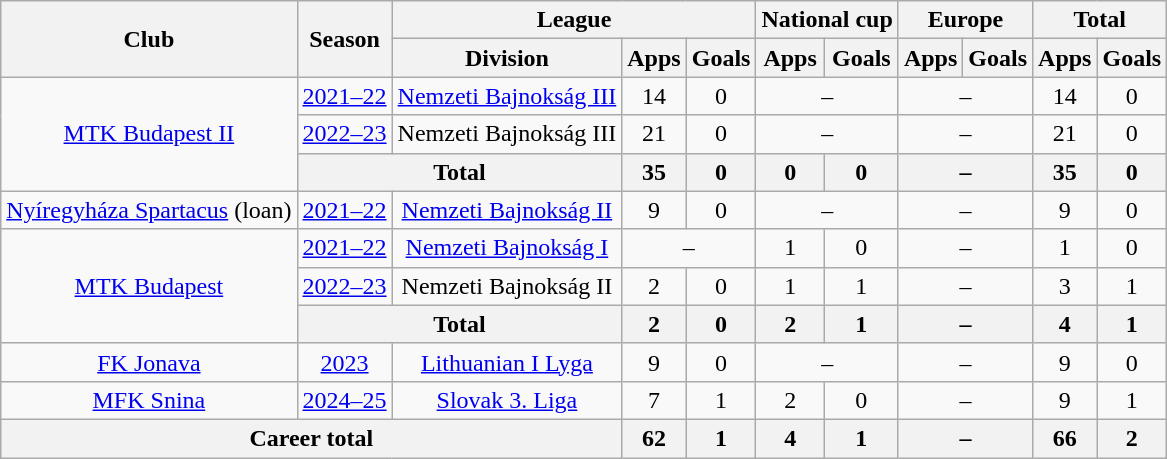<table class="wikitable" style="text-align: center">
<tr>
<th rowspan="2">Club</th>
<th rowspan="2">Season</th>
<th colspan="3">League</th>
<th colspan="2">National cup</th>
<th colspan="2">Europe</th>
<th colspan="2">Total</th>
</tr>
<tr>
<th>Division</th>
<th>Apps</th>
<th>Goals</th>
<th>Apps</th>
<th>Goals</th>
<th>Apps</th>
<th>Goals</th>
<th>Apps</th>
<th>Goals</th>
</tr>
<tr>
<td rowspan="3"><a href='#'>MTK Budapest II</a></td>
<td><a href='#'>2021–22</a></td>
<td><a href='#'>Nemzeti Bajnokság III</a></td>
<td>14</td>
<td>0</td>
<td colspan="2">–</td>
<td colspan="2">–</td>
<td>14</td>
<td>0</td>
</tr>
<tr>
<td><a href='#'>2022–23</a></td>
<td>Nemzeti Bajnokság III</td>
<td>21</td>
<td>0</td>
<td colspan="2">–</td>
<td colspan="2">–</td>
<td>21</td>
<td>0</td>
</tr>
<tr>
<th colspan="2">Total</th>
<th>35</th>
<th>0</th>
<th>0</th>
<th>0</th>
<th colspan="2">–</th>
<th>35</th>
<th>0</th>
</tr>
<tr>
<td><a href='#'>Nyíregyháza Spartacus</a> (loan)</td>
<td><a href='#'>2021–22</a></td>
<td><a href='#'>Nemzeti Bajnokság II</a></td>
<td>9</td>
<td>0</td>
<td colspan="2">–</td>
<td colspan="2">–</td>
<td>9</td>
<td>0</td>
</tr>
<tr>
<td rowspan="3"><a href='#'>MTK Budapest</a></td>
<td><a href='#'>2021–22</a></td>
<td><a href='#'>Nemzeti Bajnokság I</a></td>
<td colspan="2">–</td>
<td>1</td>
<td>0</td>
<td colspan="2">–</td>
<td>1</td>
<td>0</td>
</tr>
<tr>
<td><a href='#'>2022–23</a></td>
<td>Nemzeti Bajnokság II</td>
<td>2</td>
<td>0</td>
<td>1</td>
<td>1</td>
<td colspan="2">–</td>
<td>3</td>
<td>1</td>
</tr>
<tr>
<th colspan="2">Total</th>
<th>2</th>
<th>0</th>
<th>2</th>
<th>1</th>
<th colspan="2">–</th>
<th>4</th>
<th>1</th>
</tr>
<tr>
<td><a href='#'>FK Jonava</a></td>
<td><a href='#'>2023</a></td>
<td><a href='#'>Lithuanian I Lyga</a></td>
<td>9</td>
<td>0</td>
<td colspan="2">–</td>
<td colspan="2">–</td>
<td>9</td>
<td>0</td>
</tr>
<tr>
<td><a href='#'>MFK Snina</a></td>
<td><a href='#'>2024–25</a></td>
<td><a href='#'>Slovak 3. Liga</a></td>
<td>7</td>
<td>1</td>
<td>2</td>
<td>0</td>
<td colspan="2">–</td>
<td>9</td>
<td>1</td>
</tr>
<tr>
<th colspan="3">Career total</th>
<th>62</th>
<th>1</th>
<th>4</th>
<th>1</th>
<th colspan="2">–</th>
<th>66</th>
<th>2</th>
</tr>
</table>
